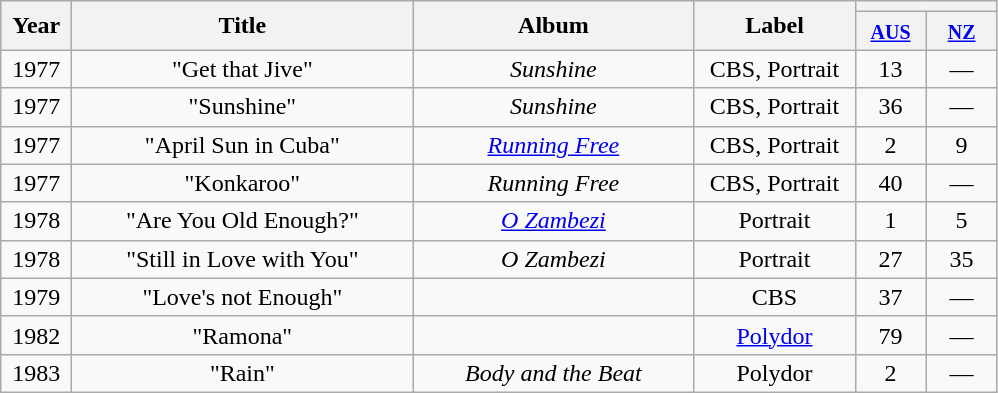<table class="wikitable">
<tr>
<th width="40px" rowspan=2>Year</th>
<th width="220px" rowspan=2>Title</th>
<th width="180px" rowspan=2>Album</th>
<th width="100px" rowspan=2>Label</th>
<th width="80px" colspan=2></th>
</tr>
<tr>
<th width="40px"><small><a href='#'>AUS</a></small></th>
<th width="40px"><small><a href='#'>NZ</a></small></th>
</tr>
<tr>
<td align="center">1977</td>
<td align="center">"Get that Jive"</td>
<td align="center"><em>Sunshine</em></td>
<td align="center">CBS, Portrait</td>
<td align="center">13</td>
<td align="center">—</td>
</tr>
<tr>
<td align="center">1977</td>
<td align="center">"Sunshine"</td>
<td align="center"><em>Sunshine</em></td>
<td align="center">CBS, Portrait</td>
<td align="center">36</td>
<td align="center">—</td>
</tr>
<tr>
<td align="center">1977</td>
<td align="center">"April Sun in Cuba"</td>
<td align="center"><em><a href='#'>Running Free</a></em></td>
<td align="center">CBS, Portrait</td>
<td align="center">2</td>
<td align="center">9</td>
</tr>
<tr>
<td align="center">1977</td>
<td align="center">"Konkaroo"</td>
<td align="center"><em>Running Free</em></td>
<td align="center">CBS, Portrait</td>
<td align="center">40</td>
<td align="center">—</td>
</tr>
<tr>
<td align="center">1978</td>
<td align="center">"Are You Old Enough?"</td>
<td align="center"><em><a href='#'>O Zambezi</a></em></td>
<td align="center">Portrait</td>
<td align="center">1</td>
<td align="center">5</td>
</tr>
<tr>
<td align="center">1978</td>
<td align="center">"Still in Love with You"</td>
<td align="center"><em>O Zambezi</em></td>
<td align="center">Portrait</td>
<td align="center">27</td>
<td align="center">35</td>
</tr>
<tr>
<td align="center">1979</td>
<td align="center">"Love's not Enough"</td>
<td align="center"></td>
<td align="center">CBS</td>
<td align="center">37</td>
<td align="center">—</td>
</tr>
<tr>
<td align="center">1982</td>
<td align="center">"Ramona"</td>
<td align="center"></td>
<td align="center"><a href='#'>Polydor</a></td>
<td align="center">79</td>
<td align="center">—</td>
</tr>
<tr>
<td align="center">1983</td>
<td align="center">"Rain"</td>
<td align="center"><em>Body and the Beat</em></td>
<td align="center">Polydor</td>
<td align="center">2</td>
<td align="center">—</td>
</tr>
</table>
